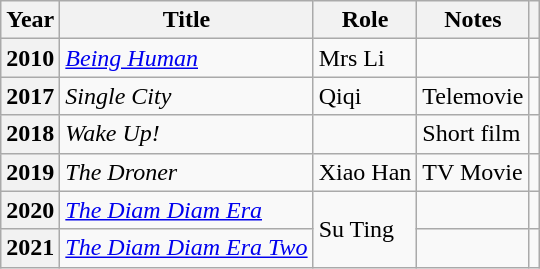<table class="wikitable sortable plainrowheaders">
<tr>
<th scope="col">Year</th>
<th scope="col">Title</th>
<th scope="col">Role</th>
<th scope="col" class="unsortable">Notes</th>
<th scope="col" class="unsortable"></th>
</tr>
<tr>
<th scope="row">2010</th>
<td><em><a href='#'>Being Human</a></em></td>
<td>Mrs Li</td>
<td></td>
<td></td>
</tr>
<tr>
<th scope="row">2017</th>
<td><em>Single City</em></td>
<td>Qiqi</td>
<td>Telemovie</td>
<td></td>
</tr>
<tr>
<th scope="row">2018</th>
<td><em>Wake Up!</em></td>
<td></td>
<td>Short film</td>
<td></td>
</tr>
<tr>
<th scope="row">2019</th>
<td><em>The Droner</em></td>
<td>Xiao Han</td>
<td>TV Movie</td>
<td></td>
</tr>
<tr>
<th scope="row">2020</th>
<td><em><a href='#'>The Diam Diam Era</a></em></td>
<td rowspan="2">Su Ting</td>
<td></td>
<td></td>
</tr>
<tr>
<th scope="row">2021</th>
<td><em><a href='#'>The Diam Diam Era Two</a></em></td>
<td></td>
<td></td>
</tr>
</table>
